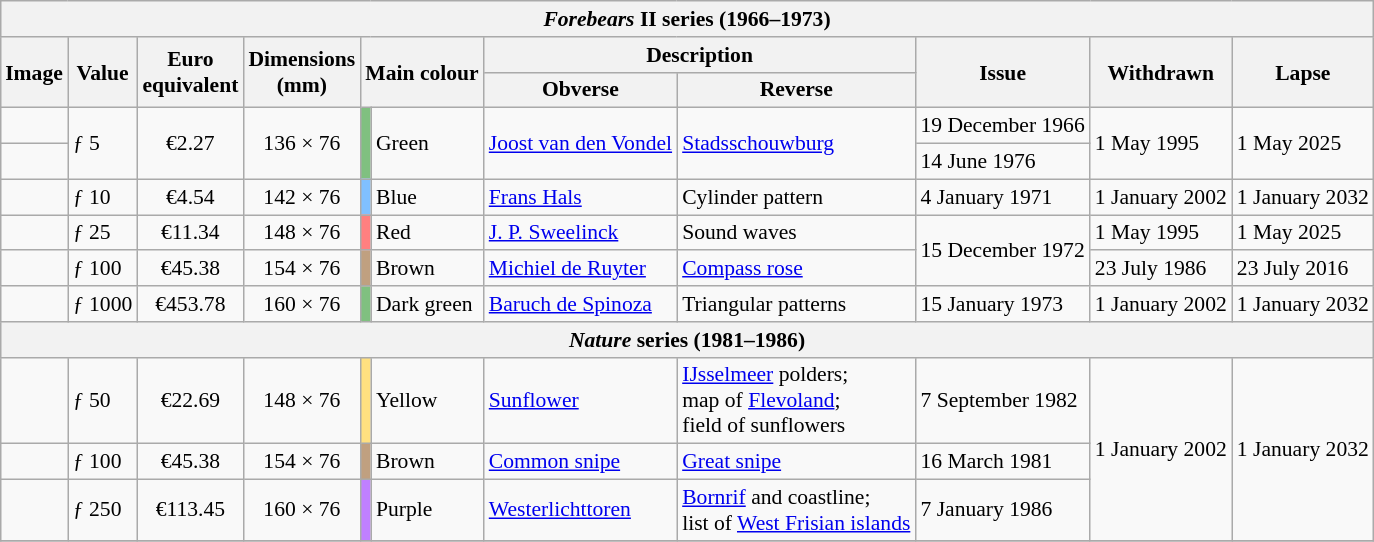<table class="wikitable" style="margin:auto; font-size:90%; border-width:1px;">
<tr>
<th colspan=11><em>Forebears</em> II series (1966–1973)<br></th>
</tr>
<tr>
<th rowspan=2>Image</th>
<th rowspan=2>Value</th>
<th rowspan=2>Euro<br>equivalent</th>
<th rowspan=2>Dimensions<br>(mm)</th>
<th rowspan=2 colspan=2>Main colour</th>
<th colspan=2>Description</th>
<th rowspan=2>Issue</th>
<th rowspan=2>Withdrawn</th>
<th rowspan=2>Lapse</th>
</tr>
<tr>
<th>Obverse</th>
<th>Reverse</th>
</tr>
<tr>
<td align=center></td>
<td rowspan=2>ƒ 5</td>
<td rowspan=2 align=center>€2.27</td>
<td rowspan=2 align=center>136 × 76</td>
<td rowspan=2 style="background:#80C080;"></td>
<td rowspan=2>Green</td>
<td rowspan=2><a href='#'>Joost van den Vondel</a></td>
<td rowspan=2><a href='#'>Stadsschouwburg</a></td>
<td>19 December 1966</td>
<td rowspan=2>1 May 1995</td>
<td rowspan=2>1 May 2025</td>
</tr>
<tr>
<td align=center></td>
<td>14 June 1976</td>
</tr>
<tr>
<td align=center></td>
<td>ƒ 10</td>
<td align=center>€4.54</td>
<td align=center>142 × 76</td>
<td style="background:#80C0FF;"></td>
<td>Blue</td>
<td><a href='#'>Frans Hals</a></td>
<td>Cylinder pattern</td>
<td>4 January 1971</td>
<td>1 January 2002</td>
<td>1 January 2032</td>
</tr>
<tr>
<td align=center></td>
<td>ƒ 25</td>
<td align=center>€11.34</td>
<td align=center>148 × 76</td>
<td style="background:#FF8080;"></td>
<td>Red</td>
<td><a href='#'>J. P. Sweelinck</a></td>
<td>Sound waves</td>
<td rowspan=2>15 December 1972</td>
<td>1 May 1995</td>
<td>1 May 2025</td>
</tr>
<tr>
<td align=center></td>
<td>ƒ 100</td>
<td align=center>€45.38</td>
<td align=center>154 × 76</td>
<td style="background:#C0A080;"></td>
<td>Brown</td>
<td><a href='#'>Michiel de Ruyter</a></td>
<td><a href='#'>Compass rose</a></td>
<td>23 July 1986</td>
<td>23 July 2016</td>
</tr>
<tr>
<td align=center></td>
<td>ƒ 1000</td>
<td align=center>€453.78</td>
<td align=center>160 × 76</td>
<td style="background:#80C080;"></td>
<td>Dark green</td>
<td><a href='#'>Baruch de Spinoza</a></td>
<td>Triangular patterns</td>
<td>15 January 1973</td>
<td>1 January 2002</td>
<td>1 January 2032</td>
</tr>
<tr>
<th colspan=12><em>Nature</em> series (1981–1986)<br></th>
</tr>
<tr>
<td align=center></td>
<td>ƒ 50</td>
<td align=center>€22.69</td>
<td align=center>148 × 76</td>
<td style="background:#FFE080;"></td>
<td>Yellow</td>
<td><a href='#'>Sunflower</a></td>
<td><a href='#'>IJsselmeer</a> polders;<br>map of <a href='#'>Flevoland</a>;<br>field of sunflowers</td>
<td>7 September 1982</td>
<td rowspan=3>1 January 2002</td>
<td rowspan=3>1 January 2032</td>
</tr>
<tr>
<td align=center></td>
<td>ƒ 100</td>
<td align=center>€45.38</td>
<td align=center>154 × 76</td>
<td style="background:#C0A080;"></td>
<td>Brown</td>
<td><a href='#'>Common snipe</a></td>
<td><a href='#'>Great snipe</a></td>
<td>16 March 1981</td>
</tr>
<tr>
<td align=center></td>
<td>ƒ 250</td>
<td align=center>€113.45</td>
<td align=center>160 × 76</td>
<td style="background:#C080FF;"></td>
<td>Purple</td>
<td><a href='#'>Westerlichttoren</a></td>
<td><a href='#'>Bornrif</a> and coastline;<br>list of <a href='#'>West Frisian islands</a></td>
<td>7 January 1986</td>
</tr>
<tr>
</tr>
</table>
